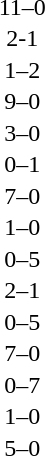<table cellspacing=1 width=70%>
<tr>
<th width=25%></th>
<th width=30%></th>
<th width=15%></th>
<th width=30%></th>
</tr>
<tr>
<td></td>
<td align=right></td>
<td align=center>11–0</td>
<td></td>
</tr>
<tr>
<td></td>
<td align=right></td>
<td align=center>2-1</td>
<td></td>
</tr>
<tr>
<td></td>
<td align=right></td>
<td align=center>1–2</td>
<td></td>
</tr>
<tr>
<td></td>
<td align=right></td>
<td align=center>9–0</td>
<td></td>
</tr>
<tr>
<td></td>
<td align=right></td>
<td align=center>3–0</td>
<td></td>
</tr>
<tr>
<td></td>
<td align=right></td>
<td align=center>0–1</td>
<td></td>
</tr>
<tr>
<td></td>
<td align=right></td>
<td align=center>7–0</td>
<td></td>
</tr>
<tr>
<td></td>
<td align=right></td>
<td align=center>1–0</td>
<td></td>
</tr>
<tr>
<td></td>
<td align=right></td>
<td align=center>0–5</td>
<td></td>
</tr>
<tr>
<td></td>
<td align=right></td>
<td align=center>2–1</td>
<td></td>
</tr>
<tr>
<td></td>
<td align=right></td>
<td align=center>0–5</td>
<td></td>
</tr>
<tr>
<td></td>
<td align=right></td>
<td align=center>7–0</td>
<td></td>
</tr>
<tr>
<td></td>
<td align=right></td>
<td align=center>0–7</td>
<td></td>
</tr>
<tr>
<td></td>
<td align=right></td>
<td align=center>1–0</td>
<td></td>
</tr>
<tr>
<td></td>
<td align=right></td>
<td align=center>5–0</td>
<td></td>
</tr>
</table>
